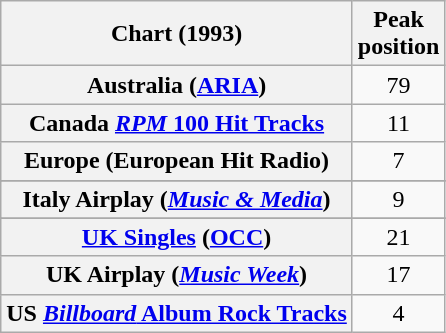<table class="wikitable sortable plainrowheaders" style="text-align:center;">
<tr>
<th scope="col">Chart (1993)</th>
<th scope="col">Peak<br>position</th>
</tr>
<tr>
<th scope="row">Australia (<a href='#'>ARIA</a>)</th>
<td>79</td>
</tr>
<tr>
<th scope="row">Canada <a href='#'><em>RPM</em> 100 Hit Tracks</a></th>
<td>11</td>
</tr>
<tr>
<th scope="row">Europe (European Hit Radio)</th>
<td>7</td>
</tr>
<tr>
</tr>
<tr>
<th scope="row">Italy Airplay (<em><a href='#'>Music & Media</a></em>)</th>
<td>9</td>
</tr>
<tr>
</tr>
<tr>
</tr>
<tr>
<th scope="row"><a href='#'>UK Singles</a> (<a href='#'>OCC</a>)</th>
<td>21</td>
</tr>
<tr>
<th scope="row">UK Airplay (<em><a href='#'>Music Week</a></em>)</th>
<td>17</td>
</tr>
<tr>
<th scope="row">US <a href='#'><em>Billboard</em> Album Rock Tracks</a></th>
<td>4</td>
</tr>
</table>
